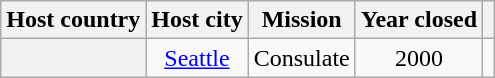<table class="wikitable plainrowheaders" style="text-align:center;">
<tr>
<th scope="col">Host country</th>
<th scope="col">Host city</th>
<th scope="col">Mission</th>
<th scope="col">Year closed</th>
<th scope="col"></th>
</tr>
<tr>
<th scope="row"></th>
<td><a href='#'>Seattle</a></td>
<td>Consulate</td>
<td>2000</td>
<td></td>
</tr>
</table>
